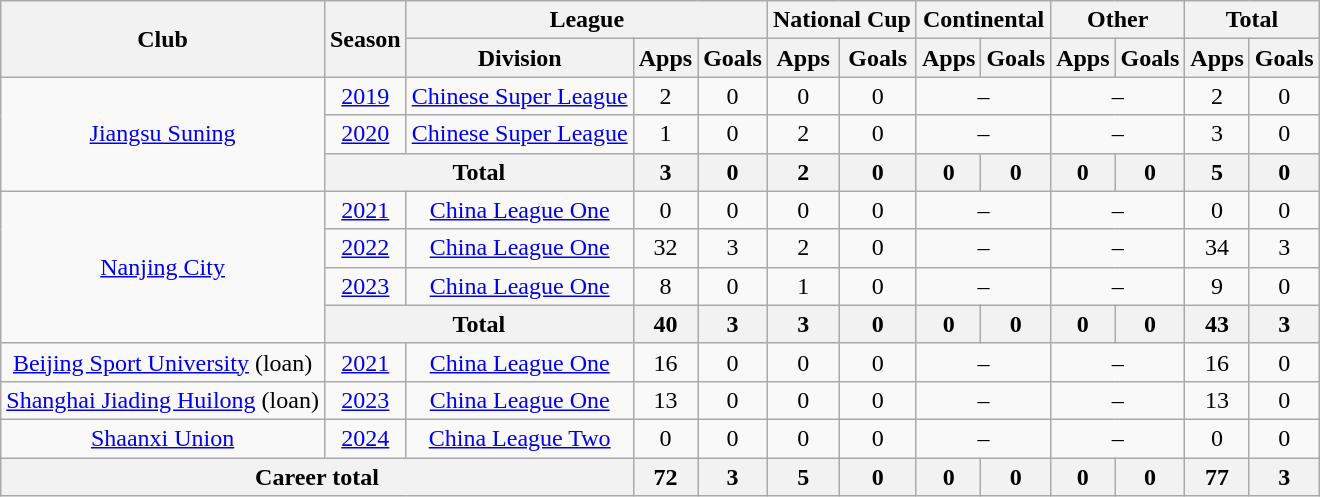<table class="wikitable" style="text-align: center">
<tr>
<th rowspan="2">Club</th>
<th rowspan="2">Season</th>
<th colspan="3">League</th>
<th colspan="2">National Cup</th>
<th colspan="2">Continental</th>
<th colspan="2">Other</th>
<th colspan="2">Total</th>
</tr>
<tr>
<th>Division</th>
<th>Apps</th>
<th>Goals</th>
<th>Apps</th>
<th>Goals</th>
<th>Apps</th>
<th>Goals</th>
<th>Apps</th>
<th>Goals</th>
<th>Apps</th>
<th>Goals</th>
</tr>
<tr>
<td rowspan=3><a href='#'>Jiangsu Suning</a></td>
<td><a href='#'>2019</a></td>
<td><a href='#'>Chinese Super League</a></td>
<td>2</td>
<td>0</td>
<td>0</td>
<td>0</td>
<td colspan="2">–</td>
<td colspan="2">–</td>
<td>2</td>
<td>0</td>
</tr>
<tr>
<td><a href='#'>2020</a></td>
<td><a href='#'>Chinese Super League</a></td>
<td>1</td>
<td>0</td>
<td>2</td>
<td>0</td>
<td colspan="2">–</td>
<td colspan="2">–</td>
<td>3</td>
<td>0</td>
</tr>
<tr>
<th colspan=2>Total</th>
<th>3</th>
<th>0</th>
<th>2</th>
<th>0</th>
<th>0</th>
<th>0</th>
<th>0</th>
<th>0</th>
<th>5</th>
<th>0</th>
</tr>
<tr>
<td rowspan=4><a href='#'>Nanjing City</a></td>
<td><a href='#'>2021</a></td>
<td><a href='#'>China League One</a></td>
<td>0</td>
<td>0</td>
<td>0</td>
<td>0</td>
<td colspan="2">–</td>
<td colspan="2">–</td>
<td>0</td>
<td>0</td>
</tr>
<tr>
<td><a href='#'>2022</a></td>
<td><a href='#'>China League One</a></td>
<td>32</td>
<td>3</td>
<td>2</td>
<td>0</td>
<td colspan="2">–</td>
<td colspan="2">–</td>
<td>34</td>
<td>3</td>
</tr>
<tr>
<td><a href='#'>2023</a></td>
<td><a href='#'>China League One</a></td>
<td>8</td>
<td>0</td>
<td>1</td>
<td>0</td>
<td colspan="2">–</td>
<td colspan="2">–</td>
<td>9</td>
<td>0</td>
</tr>
<tr>
<th colspan=2>Total</th>
<th>40</th>
<th>3</th>
<th>3</th>
<th>0</th>
<th>0</th>
<th>0</th>
<th>0</th>
<th>0</th>
<th>43</th>
<th>3</th>
</tr>
<tr>
<td><a href='#'>Beijing Sport University</a> (loan)</td>
<td><a href='#'>2021</a></td>
<td><a href='#'>China League One</a></td>
<td>16</td>
<td>0</td>
<td>0</td>
<td>0</td>
<td colspan="2">–</td>
<td colspan="2">–</td>
<td>16</td>
<td>0</td>
</tr>
<tr>
<td><a href='#'>Shanghai Jiading Huilong</a> (loan)</td>
<td><a href='#'>2023</a></td>
<td><a href='#'>China League One</a></td>
<td>13</td>
<td>0</td>
<td>0</td>
<td>0</td>
<td colspan="2">–</td>
<td colspan="2">–</td>
<td>13</td>
<td>0</td>
</tr>
<tr>
<td><a href='#'>Shaanxi Union</a></td>
<td><a href='#'>2024</a></td>
<td><a href='#'>China League Two</a></td>
<td>0</td>
<td>0</td>
<td>0</td>
<td>0</td>
<td colspan="2">–</td>
<td colspan="2">–</td>
<td>0</td>
<td>0</td>
</tr>
<tr>
<th colspan=3>Career total</th>
<th>72</th>
<th>3</th>
<th>5</th>
<th>0</th>
<th>0</th>
<th>0</th>
<th>0</th>
<th>0</th>
<th>77</th>
<th>3</th>
</tr>
</table>
